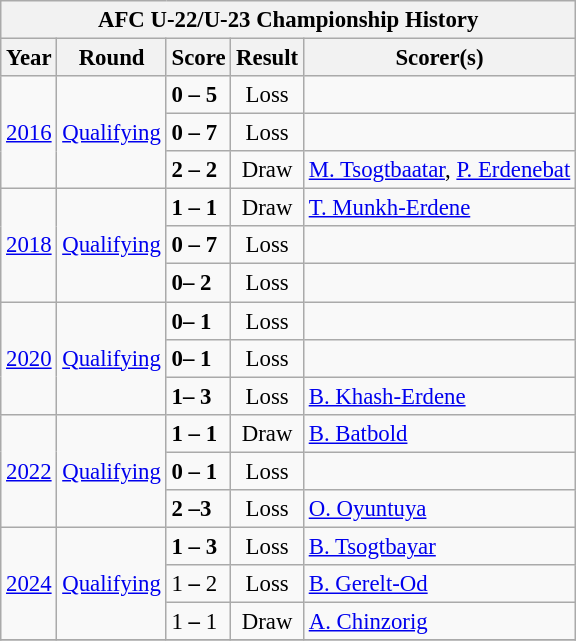<table class="wikitable" style="text-align: center;font-size:95%;">
<tr>
<th colspan=5>AFC U-22/U-23 Championship History</th>
</tr>
<tr>
<th>Year</th>
<th>Round</th>
<th>Score</th>
<th>Result</th>
<th>Scorer(s)</th>
</tr>
<tr>
<td rowspan=3><a href='#'>2016</a></td>
<td rowspan=3><a href='#'>Qualifying</a></td>
<td align="left"> <strong>0 – 5</strong> </td>
<td>Loss</td>
<td></td>
</tr>
<tr>
<td align="left"> <strong>0 – 7</strong> </td>
<td>Loss</td>
<td></td>
</tr>
<tr>
<td align="left"> <strong>2 – 2</strong> </td>
<td>Draw</td>
<td align=left><a href='#'>M. Tsogtbaatar</a>, <a href='#'>P. Erdenebat</a></td>
</tr>
<tr>
<td rowspan=3><a href='#'>2018</a></td>
<td rowspan=3><a href='#'>Qualifying</a></td>
<td align="left"> <strong>1 – 1 </strong> </td>
<td>Draw</td>
<td align=left><a href='#'>T. Munkh-Erdene</a></td>
</tr>
<tr>
<td align="left"> <strong>0 – 7 </strong> </td>
<td>Loss</td>
<td></td>
</tr>
<tr>
<td align="left"> <strong> 0– 2</strong> </td>
<td>Loss</td>
<td></td>
</tr>
<tr>
<td rowspan=3><a href='#'>2020</a></td>
<td rowspan=3><a href='#'>Qualifying</a></td>
<td align="left"> <strong> 0– 1</strong> </td>
<td>Loss</td>
<td></td>
</tr>
<tr>
<td align="left"> <strong> 0– 1</strong> </td>
<td>Loss</td>
<td></td>
</tr>
<tr>
<td align="left"> <strong> 1– 3</strong> </td>
<td>Loss</td>
<td align=left><a href='#'>B. Khash-Erdene</a></td>
</tr>
<tr>
<td rowspan=3><a href='#'>2022</a></td>
<td rowspan=3><a href='#'>Qualifying</a></td>
<td align="left"> <strong> 1 – 1 </strong> </td>
<td>Draw</td>
<td align=left><a href='#'>B. Batbold</a></td>
</tr>
<tr>
<td align="left"> <strong>0 – 1 </strong> </td>
<td>Loss</td>
<td></td>
</tr>
<tr>
<td align="left"> <strong>2 –3 </strong> </td>
<td>Loss</td>
<td align=left><a href='#'>O. Oyuntuya</a></td>
</tr>
<tr>
<td rowspan=3><a href='#'>2024</a></td>
<td rowspan=3><a href='#'>Qualifying</a></td>
<td align="left"> <strong> 1 – 3 </strong> </td>
<td>Loss</td>
<td align=left><a href='#'>B. Tsogtbayar</a></td>
</tr>
<tr>
<td align="left"> 1<strong> – </strong>2 </td>
<td>Loss</td>
<td align=left><a href='#'> B. Gerelt-Od</a></td>
</tr>
<tr>
<td align="left"> 1<strong> – </strong>1 </td>
<td>Draw</td>
<td align=left><a href='#'>A. Chinzorig</a></td>
</tr>
<tr>
</tr>
</table>
